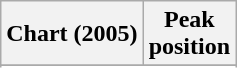<table class="wikitable sortable plainrowheaders" style="text-align:center">
<tr>
<th scope="col">Chart (2005)</th>
<th scope="col">Peak<br>position</th>
</tr>
<tr>
</tr>
<tr>
</tr>
<tr>
</tr>
</table>
